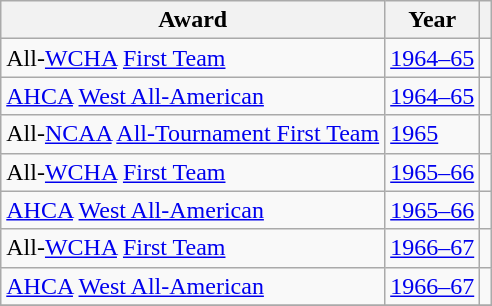<table class="wikitable">
<tr>
<th>Award</th>
<th>Year</th>
<th></th>
</tr>
<tr>
<td>All-<a href='#'>WCHA</a> <a href='#'>First Team</a></td>
<td><a href='#'>1964–65</a></td>
<td></td>
</tr>
<tr>
<td><a href='#'>AHCA</a> <a href='#'>West All-American</a></td>
<td><a href='#'>1964–65</a></td>
<td></td>
</tr>
<tr>
<td>All-<a href='#'>NCAA</a> <a href='#'>All-Tournament First Team</a></td>
<td><a href='#'>1965</a></td>
<td></td>
</tr>
<tr>
<td>All-<a href='#'>WCHA</a> <a href='#'>First Team</a></td>
<td><a href='#'>1965–66</a></td>
<td></td>
</tr>
<tr>
<td><a href='#'>AHCA</a> <a href='#'>West All-American</a></td>
<td><a href='#'>1965–66</a></td>
<td></td>
</tr>
<tr>
<td>All-<a href='#'>WCHA</a> <a href='#'>First Team</a></td>
<td><a href='#'>1966–67</a></td>
<td></td>
</tr>
<tr>
<td><a href='#'>AHCA</a> <a href='#'>West All-American</a></td>
<td><a href='#'>1966–67</a></td>
<td></td>
</tr>
<tr>
</tr>
</table>
